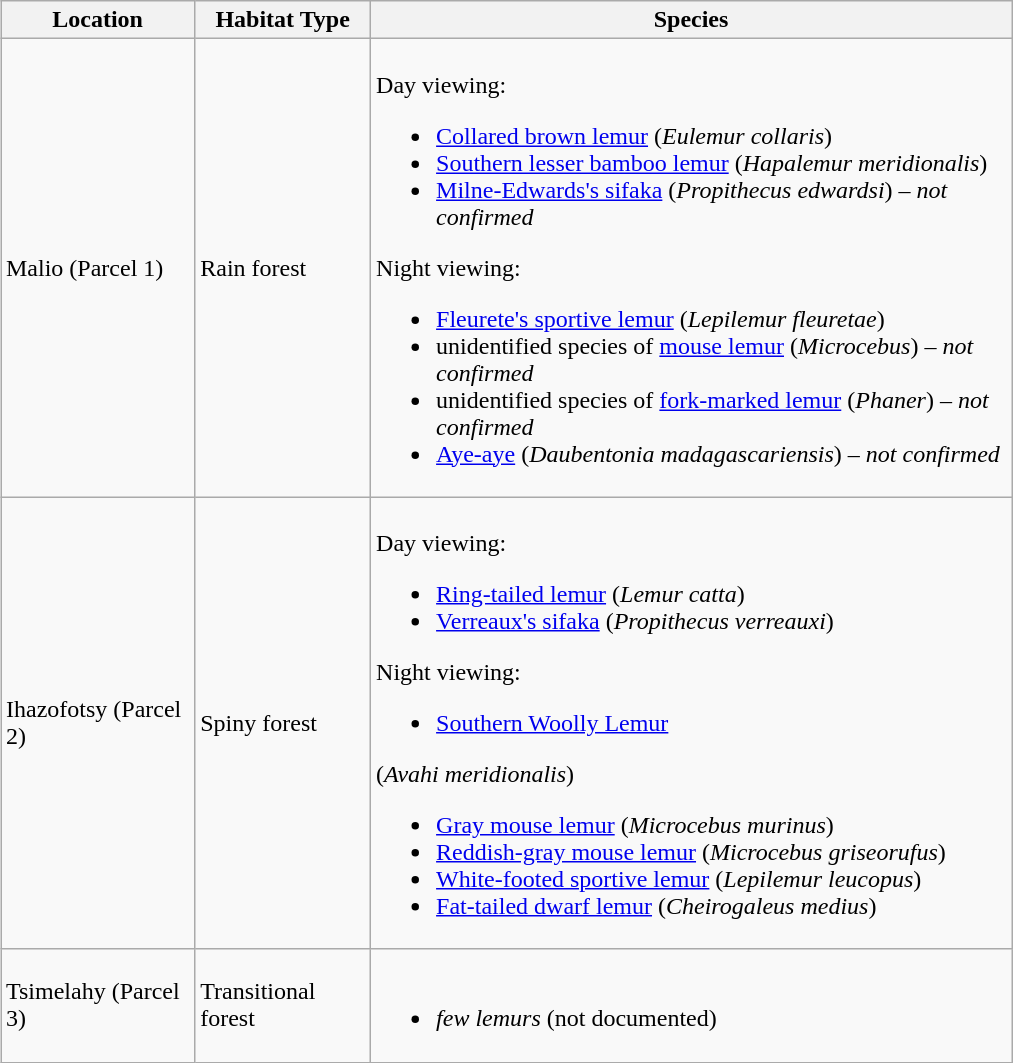<table class="wikitable" style="margin: 1em auto 1em auto" border="1" width="675pt">
<tr>
<th>Location</th>
<th>Habitat Type</th>
<th>Species</th>
</tr>
<tr>
<td>Malio (Parcel 1)</td>
<td>Rain forest</td>
<td><br>Day viewing:<ul><li><a href='#'>Collared brown lemur</a> (<em>Eulemur collaris</em>)</li><li><a href='#'>Southern lesser bamboo lemur</a> (<em>Hapalemur meridionalis</em>)</li><li><a href='#'>Milne-Edwards's sifaka</a> (<em>Propithecus edwardsi</em>) – <em>not confirmed</em></li></ul>Night viewing:<ul><li><a href='#'>Fleurete's sportive lemur</a> (<em>Lepilemur fleuretae</em>)</li><li>unidentified species of <a href='#'>mouse lemur</a> (<em>Microcebus</em>) – <em>not confirmed</em></li><li>unidentified species of <a href='#'>fork-marked lemur</a> (<em>Phaner</em>) – <em>not confirmed</em></li><li><a href='#'>Aye-aye</a> (<em>Daubentonia madagascariensis</em>) – <em>not confirmed</em></li></ul></td>
</tr>
<tr>
<td>Ihazofotsy (Parcel 2)</td>
<td>Spiny forest</td>
<td><br>Day viewing:<ul><li><a href='#'>Ring-tailed lemur</a> (<em>Lemur catta</em>)</li><li><a href='#'>Verreaux's sifaka</a> (<em>Propithecus verreauxi</em>)</li></ul>Night viewing:<ul><li><a href='#'>Southern Woolly Lemur</a></li></ul>(<em>Avahi meridionalis</em>)<ul><li><a href='#'>Gray mouse lemur</a> (<em>Microcebus murinus</em>)</li><li><a href='#'>Reddish-gray mouse lemur</a> (<em>Microcebus griseorufus</em>)</li><li><a href='#'>White-footed sportive lemur</a> (<em>Lepilemur leucopus</em>)</li><li><a href='#'>Fat-tailed dwarf lemur</a> (<em>Cheirogaleus medius</em>)</li></ul></td>
</tr>
<tr>
<td>Tsimelahy (Parcel 3)</td>
<td>Transitional forest</td>
<td><br><ul><li><em>few lemurs</em> (not documented)</li></ul></td>
</tr>
</table>
